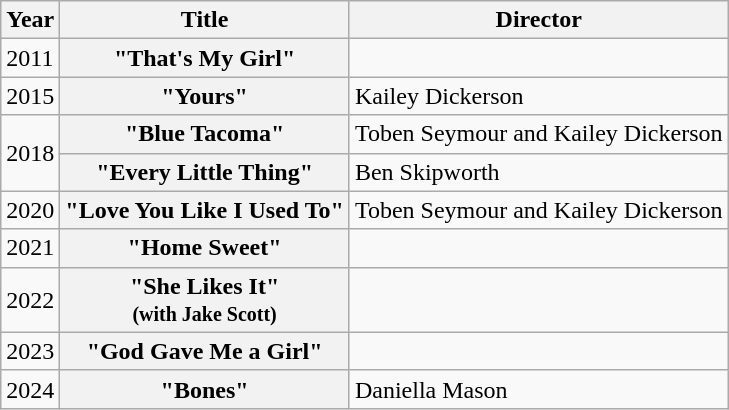<table class="wikitable plainrowheaders">
<tr>
<th scope="col">Year</th>
<th scope="col">Title</th>
<th scope="col">Director</th>
</tr>
<tr>
<td>2011</td>
<th scope="row">"That's My Girl"</th>
<td></td>
</tr>
<tr>
<td>2015</td>
<th scope="row">"Yours"</th>
<td>Kailey Dickerson</td>
</tr>
<tr>
<td rowspan="2">2018</td>
<th scope="row">"Blue Tacoma"</th>
<td>Toben Seymour and Kailey Dickerson</td>
</tr>
<tr>
<th scope="row">"Every Little Thing"</th>
<td>Ben Skipworth</td>
</tr>
<tr>
<td>2020</td>
<th scope="row">"Love You Like I Used To"</th>
<td>Toben Seymour and Kailey Dickerson</td>
</tr>
<tr>
<td>2021</td>
<th scope="row">"Home Sweet"</th>
<td></td>
</tr>
<tr>
<td>2022</td>
<th scope="row">"She Likes It"<br><small>(with Jake Scott)</small></th>
<td></td>
</tr>
<tr>
<td>2023</td>
<th scope="row">"God Gave Me a Girl"</th>
<td></td>
</tr>
<tr>
<td>2024</td>
<th scope="row">"Bones"</th>
<td>Daniella Mason</td>
</tr>
</table>
